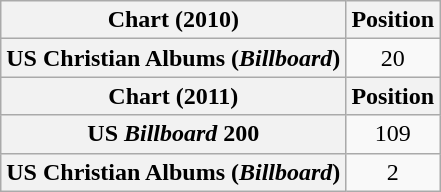<table class="wikitable plainrowheaders" style="text-align:center">
<tr>
<th scope="col">Chart (2010)</th>
<th scope="col">Position</th>
</tr>
<tr>
<th scope="row">US Christian Albums (<em>Billboard</em>)</th>
<td>20</td>
</tr>
<tr>
<th scope="col">Chart (2011)</th>
<th scope="col">Position</th>
</tr>
<tr>
<th scope="row">US <em>Billboard</em> 200</th>
<td>109</td>
</tr>
<tr>
<th scope="row">US Christian Albums (<em>Billboard</em>)</th>
<td>2</td>
</tr>
</table>
